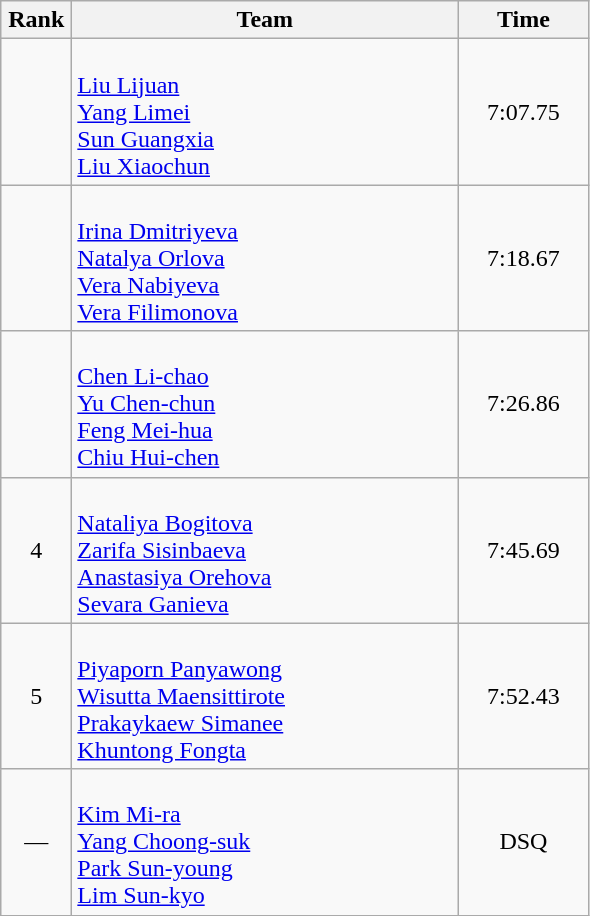<table class=wikitable style="text-align:center">
<tr>
<th width=40>Rank</th>
<th width=250>Team</th>
<th width=80>Time</th>
</tr>
<tr>
<td></td>
<td align=left><br><a href='#'>Liu Lijuan</a><br><a href='#'>Yang Limei</a><br><a href='#'>Sun Guangxia</a><br><a href='#'>Liu Xiaochun</a></td>
<td>7:07.75</td>
</tr>
<tr>
<td></td>
<td align=left><br><a href='#'>Irina Dmitriyeva</a><br><a href='#'>Natalya Orlova</a><br><a href='#'>Vera Nabiyeva</a><br><a href='#'>Vera Filimonova</a></td>
<td>7:18.67</td>
</tr>
<tr>
<td></td>
<td align=left><br><a href='#'>Chen Li-chao</a><br><a href='#'>Yu Chen-chun</a><br><a href='#'>Feng Mei-hua</a><br><a href='#'>Chiu Hui-chen</a></td>
<td>7:26.86</td>
</tr>
<tr>
<td>4</td>
<td align=left><br><a href='#'>Nataliya Bogitova</a><br><a href='#'>Zarifa Sisinbaeva</a><br><a href='#'>Anastasiya Orehova</a><br><a href='#'>Sevara Ganieva</a></td>
<td>7:45.69</td>
</tr>
<tr>
<td>5</td>
<td align=left><br><a href='#'>Piyaporn Panyawong</a><br><a href='#'>Wisutta Maensittirote</a><br><a href='#'>Prakaykaew Simanee</a><br><a href='#'>Khuntong Fongta</a></td>
<td>7:52.43</td>
</tr>
<tr>
<td>—</td>
<td align=left><br><a href='#'>Kim Mi-ra</a><br><a href='#'>Yang Choong-suk</a><br><a href='#'>Park Sun-young</a><br><a href='#'>Lim Sun-kyo</a></td>
<td>DSQ</td>
</tr>
</table>
